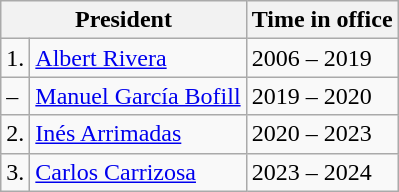<table class="wikitable">
<tr>
<th colspan="2">President</th>
<th>Time in office</th>
</tr>
<tr>
<td>1.</td>
<td><a href='#'>Albert Rivera</a></td>
<td>2006 – 2019</td>
</tr>
<tr>
<td>–</td>
<td><a href='#'>Manuel García Bofill</a></td>
<td>2019 – 2020</td>
</tr>
<tr>
<td>2.</td>
<td><a href='#'>Inés Arrimadas</a></td>
<td>2020 – 2023</td>
</tr>
<tr>
<td>3.</td>
<td><a href='#'>Carlos Carrizosa</a></td>
<td>2023 – 2024</td>
</tr>
</table>
